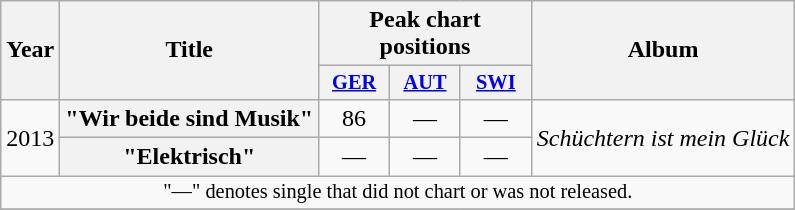<table class="wikitable plainrowheaders" style="text-align:center;">
<tr>
<th scope="col" rowspan="2">Year</th>
<th scope="col" rowspan="2">Title</th>
<th scope="col" colspan="3">Peak chart positions</th>
<th scope="col" rowspan="2">Album</th>
</tr>
<tr>
<th scope="col" style="width:3em;font-size:85%;"><a href='#'>GER</a><br></th>
<th scope="col" style="width:3em;font-size:85%;"><a href='#'>AUT</a><br></th>
<th scope="col" style="width:3em;font-size:85%;"><a href='#'>SWI</a><br></th>
</tr>
<tr>
<td scope="col" rowspan="2">2013</td>
<th scope="row">"Wir beide sind Musik"</th>
<td>86</td>
<td>—</td>
<td>—</td>
<td scope="col" rowspan="2"><em>Schüchtern ist mein Glück</em></td>
</tr>
<tr>
<th scope="row">"Elektrisch"</th>
<td>—</td>
<td>—</td>
<td>—</td>
</tr>
<tr>
<td colspan="18" style="font-size:85%">"—" denotes single that did not chart or was not released.</td>
</tr>
<tr>
</tr>
</table>
